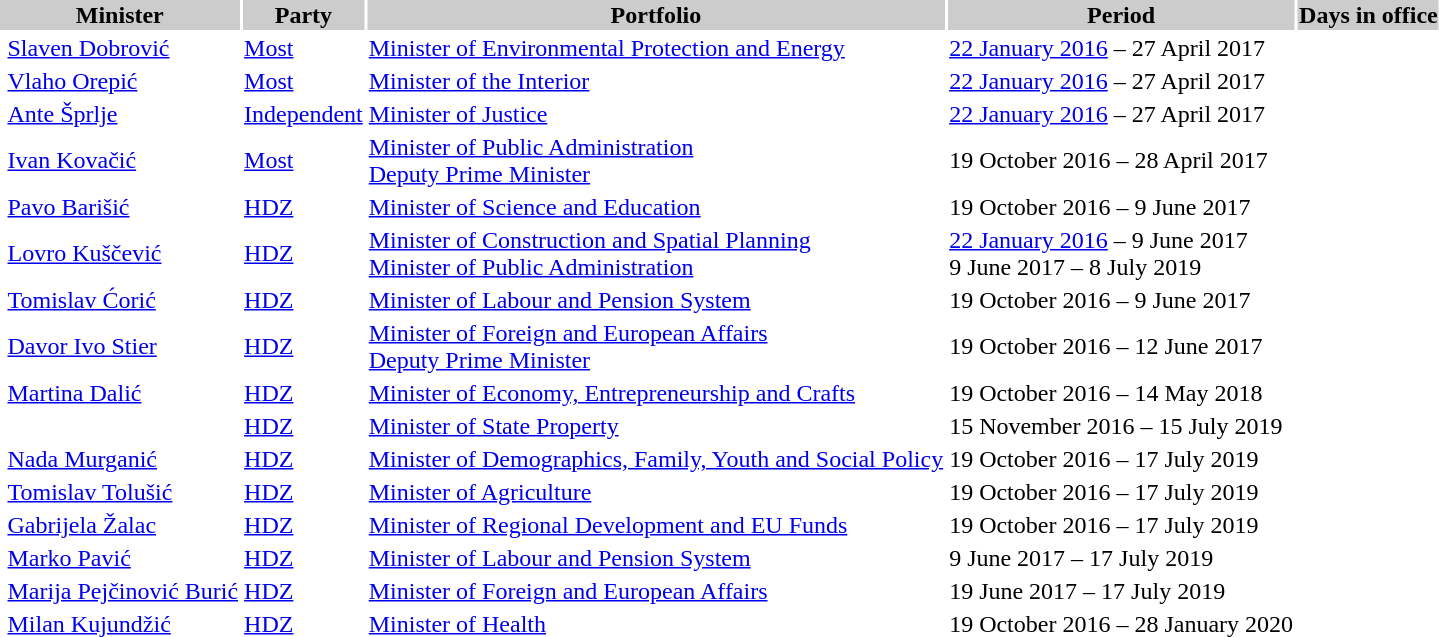<table>
<tr>
<th colspan="2" style="background:#ccc;">Minister</th>
<th style="background:#ccc;">Party</th>
<th style="background:#ccc;">Portfolio</th>
<th style="background:#ccc;">Period</th>
<th style="background:#ccc;">Days in office</th>
</tr>
<tr>
<td></td>
<td><a href='#'>Slaven Dobrović</a></td>
<td><a href='#'>Most</a></td>
<td><a href='#'>Minister of Environmental Protection and Energy</a></td>
<td><a href='#'>22 January 2016</a> – 27 April 2017</td>
<td></td>
</tr>
<tr>
<td></td>
<td><a href='#'>Vlaho Orepić</a></td>
<td><a href='#'>Most</a></td>
<td><a href='#'>Minister of the Interior</a></td>
<td><a href='#'>22 January 2016</a> – 27 April 2017</td>
<td></td>
</tr>
<tr>
<td></td>
<td><a href='#'>Ante Šprlje</a></td>
<td><a href='#'>Independent</a></td>
<td><a href='#'>Minister of Justice</a></td>
<td><a href='#'>22 January 2016</a> – 27 April 2017</td>
<td></td>
</tr>
<tr>
<td></td>
<td><a href='#'>Ivan Kovačić</a></td>
<td><a href='#'>Most</a></td>
<td><a href='#'>Minister of Public Administration</a><br><a href='#'>Deputy Prime Minister</a></td>
<td>19 October 2016 – 28 April 2017</td>
<td></td>
</tr>
<tr>
<td></td>
<td><a href='#'>Pavo Barišić</a></td>
<td><a href='#'>HDZ</a></td>
<td><a href='#'>Minister of Science and Education</a></td>
<td>19 October 2016 – 9 June 2017</td>
<td></td>
</tr>
<tr>
<td></td>
<td><a href='#'>Lovro Kuščević</a></td>
<td><a href='#'>HDZ</a></td>
<td><a href='#'>Minister of Construction and Spatial Planning</a><br><a href='#'>Minister of Public Administration</a></td>
<td><a href='#'>22 January 2016</a> – 9 June 2017<br>9 June 2017 – 8 July 2019</td>
<td><br></td>
</tr>
<tr>
<td></td>
<td><a href='#'>Tomislav Ćorić</a></td>
<td><a href='#'>HDZ</a></td>
<td><a href='#'>Minister of Labour and Pension System</a></td>
<td>19 October 2016 – 9 June 2017</td>
<td></td>
</tr>
<tr>
<td></td>
<td><a href='#'>Davor Ivo Stier</a></td>
<td><a href='#'>HDZ</a></td>
<td><a href='#'>Minister of Foreign and European Affairs</a><br><a href='#'>Deputy Prime Minister</a></td>
<td>19 October 2016 – 12 June 2017</td>
<td></td>
</tr>
<tr>
<td></td>
<td><a href='#'>Martina Dalić</a></td>
<td><a href='#'>HDZ</a></td>
<td><a href='#'>Minister of Economy, Entrepreneurship and Crafts</a></td>
<td>19 October 2016 – 14 May 2018</td>
<td></td>
</tr>
<tr>
<td></td>
<td></td>
<td><a href='#'>HDZ</a></td>
<td><a href='#'>Minister of State Property</a></td>
<td>15 November 2016 – 15 July 2019</td>
<td></td>
</tr>
<tr>
<td></td>
<td><a href='#'>Nada Murganić</a></td>
<td><a href='#'>HDZ</a></td>
<td><a href='#'>Minister of Demographics, Family, Youth and Social Policy</a></td>
<td>19 October 2016 – 17 July 2019</td>
<td></td>
</tr>
<tr>
<td></td>
<td><a href='#'>Tomislav Tolušić</a></td>
<td><a href='#'>HDZ</a></td>
<td><a href='#'>Minister of Agriculture</a></td>
<td>19 October 2016 – 17 July 2019</td>
<td></td>
</tr>
<tr>
<td></td>
<td><a href='#'>Gabrijela Žalac</a></td>
<td><a href='#'>HDZ</a></td>
<td><a href='#'>Minister of Regional Development and EU Funds</a></td>
<td>19 October 2016 – 17 July 2019</td>
<td></td>
</tr>
<tr>
<td></td>
<td><a href='#'>Marko Pavić</a></td>
<td><a href='#'>HDZ</a></td>
<td><a href='#'>Minister of Labour and Pension System</a></td>
<td>9 June 2017 – 17 July 2019</td>
<td></td>
</tr>
<tr>
<td></td>
<td><a href='#'>Marija Pejčinović Burić</a></td>
<td><a href='#'>HDZ</a></td>
<td><a href='#'>Minister of Foreign and European Affairs</a></td>
<td>19 June 2017 – 17 July 2019</td>
<td></td>
</tr>
<tr>
<td></td>
<td><a href='#'>Milan Kujundžić</a></td>
<td><a href='#'>HDZ</a></td>
<td><a href='#'>Minister of Health</a></td>
<td>19 October 2016 – 28 January 2020</td>
<td></td>
</tr>
</table>
